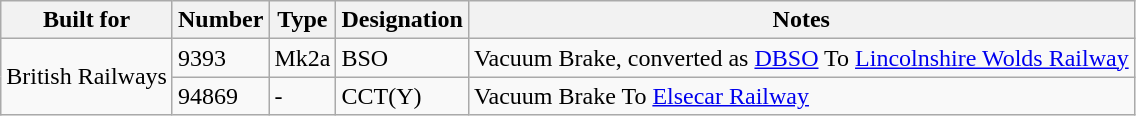<table class="wikitable">
<tr>
<th>Built for</th>
<th>Number</th>
<th>Type</th>
<th>Designation</th>
<th>Notes</th>
</tr>
<tr>
<td rowspan=2>British Railways</td>
<td>9393</td>
<td>Mk2a</td>
<td>BSO</td>
<td>Vacuum Brake, converted as <a href='#'>DBSO</a> To <a href='#'>Lincolnshire Wolds Railway</a></td>
</tr>
<tr>
<td>94869</td>
<td>-</td>
<td>CCT(Y)</td>
<td>Vacuum Brake To <a href='#'>Elsecar Railway</a></td>
</tr>
</table>
